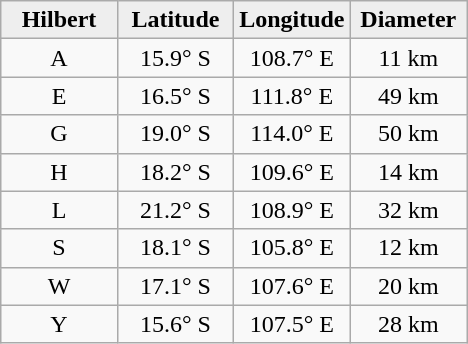<table class="wikitable">
<tr>
<th width="25%" style="background:#eeeeee;">Hilbert</th>
<th width="25%" style="background:#eeeeee;">Latitude</th>
<th width="25%" style="background:#eeeeee;">Longitude</th>
<th width="25%" style="background:#eeeeee;">Diameter</th>
</tr>
<tr>
<td align="center">A</td>
<td align="center">15.9° S</td>
<td align="center">108.7° E</td>
<td align="center">11 km</td>
</tr>
<tr>
<td align="center">E</td>
<td align="center">16.5° S</td>
<td align="center">111.8° E</td>
<td align="center">49 km</td>
</tr>
<tr>
<td align="center">G</td>
<td align="center">19.0° S</td>
<td align="center">114.0° E</td>
<td align="center">50 km</td>
</tr>
<tr>
<td align="center">H</td>
<td align="center">18.2° S</td>
<td align="center">109.6° E</td>
<td align="center">14 km</td>
</tr>
<tr>
<td align="center">L</td>
<td align="center">21.2° S</td>
<td align="center">108.9° E</td>
<td align="center">32 km</td>
</tr>
<tr>
<td align="center">S</td>
<td align="center">18.1° S</td>
<td align="center">105.8° E</td>
<td align="center">12 km</td>
</tr>
<tr>
<td align="center">W</td>
<td align="center">17.1° S</td>
<td align="center">107.6° E</td>
<td align="center">20 km</td>
</tr>
<tr>
<td align="center">Y</td>
<td align="center">15.6° S</td>
<td align="center">107.5° E</td>
<td align="center">28 km</td>
</tr>
</table>
